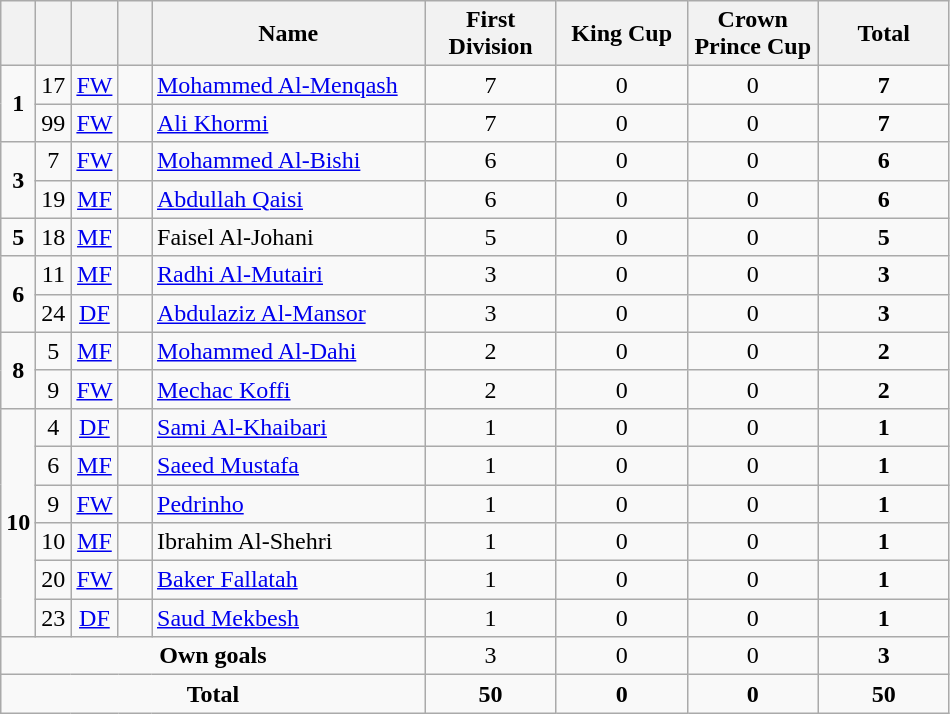<table class="wikitable" style="text-align:center">
<tr>
<th width=15></th>
<th width=15></th>
<th width=15></th>
<th width=15></th>
<th width=175>Name</th>
<th width=80>First Division</th>
<th width=80>King Cup</th>
<th width=80>Crown Prince Cup</th>
<th width=80>Total</th>
</tr>
<tr>
<td rowspan=2><strong>1</strong></td>
<td>17</td>
<td><a href='#'>FW</a></td>
<td></td>
<td align=left><a href='#'>Mohammed Al-Menqash</a></td>
<td>7</td>
<td>0</td>
<td>0</td>
<td><strong>7</strong></td>
</tr>
<tr>
<td>99</td>
<td><a href='#'>FW</a></td>
<td></td>
<td align=left><a href='#'>Ali Khormi</a></td>
<td>7</td>
<td>0</td>
<td>0</td>
<td><strong>7</strong></td>
</tr>
<tr>
<td rowspan=2><strong>3</strong></td>
<td>7</td>
<td><a href='#'>FW</a></td>
<td></td>
<td align=left><a href='#'>Mohammed Al-Bishi</a></td>
<td>6</td>
<td>0</td>
<td>0</td>
<td><strong>6</strong></td>
</tr>
<tr>
<td>19</td>
<td><a href='#'>MF</a></td>
<td></td>
<td align=left><a href='#'>Abdullah Qaisi</a></td>
<td>6</td>
<td>0</td>
<td>0</td>
<td><strong>6</strong></td>
</tr>
<tr>
<td><strong>5</strong></td>
<td>18</td>
<td><a href='#'>MF</a></td>
<td></td>
<td align=left>Faisel Al-Johani</td>
<td>5</td>
<td>0</td>
<td>0</td>
<td><strong>5</strong></td>
</tr>
<tr>
<td rowspan=2><strong>6</strong></td>
<td>11</td>
<td><a href='#'>MF</a></td>
<td></td>
<td align=left><a href='#'>Radhi Al-Mutairi</a></td>
<td>3</td>
<td>0</td>
<td>0</td>
<td><strong>3</strong></td>
</tr>
<tr>
<td>24</td>
<td><a href='#'>DF</a></td>
<td></td>
<td align=left><a href='#'>Abdulaziz Al-Mansor</a></td>
<td>3</td>
<td>0</td>
<td>0</td>
<td><strong>3</strong></td>
</tr>
<tr>
<td rowspan=2><strong>8</strong></td>
<td>5</td>
<td><a href='#'>MF</a></td>
<td></td>
<td align=left><a href='#'>Mohammed Al-Dahi</a></td>
<td>2</td>
<td>0</td>
<td>0</td>
<td><strong>2</strong></td>
</tr>
<tr>
<td>9</td>
<td><a href='#'>FW</a></td>
<td></td>
<td align=left><a href='#'>Mechac Koffi</a></td>
<td>2</td>
<td>0</td>
<td>0</td>
<td><strong>2</strong></td>
</tr>
<tr>
<td rowspan=6><strong>10</strong></td>
<td>4</td>
<td><a href='#'>DF</a></td>
<td></td>
<td align=left><a href='#'>Sami Al-Khaibari</a></td>
<td>1</td>
<td>0</td>
<td>0</td>
<td><strong>1</strong></td>
</tr>
<tr>
<td>6</td>
<td><a href='#'>MF</a></td>
<td></td>
<td align=left><a href='#'>Saeed Mustafa</a></td>
<td>1</td>
<td>0</td>
<td>0</td>
<td><strong>1</strong></td>
</tr>
<tr>
<td>9</td>
<td><a href='#'>FW</a></td>
<td></td>
<td align=left><a href='#'>Pedrinho</a></td>
<td>1</td>
<td>0</td>
<td>0</td>
<td><strong>1</strong></td>
</tr>
<tr>
<td>10</td>
<td><a href='#'>MF</a></td>
<td></td>
<td align=left>Ibrahim Al-Shehri</td>
<td>1</td>
<td>0</td>
<td>0</td>
<td><strong>1</strong></td>
</tr>
<tr>
<td>20</td>
<td><a href='#'>FW</a></td>
<td></td>
<td align=left><a href='#'>Baker Fallatah</a></td>
<td>1</td>
<td>0</td>
<td>0</td>
<td><strong>1</strong></td>
</tr>
<tr>
<td>23</td>
<td><a href='#'>DF</a></td>
<td></td>
<td align=left><a href='#'>Saud Mekbesh</a></td>
<td>1</td>
<td>0</td>
<td>0</td>
<td><strong>1</strong></td>
</tr>
<tr>
<td colspan=5><strong>Own goals</strong></td>
<td>3</td>
<td>0</td>
<td>0</td>
<td><strong>3</strong></td>
</tr>
<tr>
<td colspan=5><strong>Total</strong></td>
<td><strong>50</strong></td>
<td><strong>0</strong></td>
<td><strong>0</strong></td>
<td><strong>50</strong></td>
</tr>
</table>
